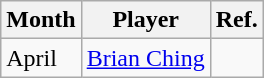<table class="wikitable">
<tr>
<th>Month</th>
<th>Player</th>
<th>Ref.</th>
</tr>
<tr>
<td>April</td>
<td> <a href='#'>Brian Ching</a></td>
<td></td>
</tr>
</table>
